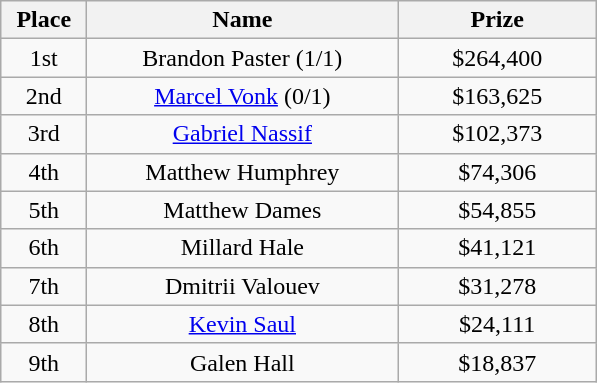<table class="wikitable">
<tr>
<th width="50">Place</th>
<th width="200">Name</th>
<th width="125">Prize</th>
</tr>
<tr>
<td align = "center">1st</td>
<td align = "center">Brandon Paster (1/1)</td>
<td align = "center">$264,400</td>
</tr>
<tr>
<td align = "center">2nd</td>
<td align = "center"><a href='#'>Marcel Vonk</a> (0/1)</td>
<td align = "center">$163,625</td>
</tr>
<tr>
<td align = "center">3rd</td>
<td align = "center"><a href='#'>Gabriel Nassif</a></td>
<td align = "center">$102,373</td>
</tr>
<tr>
<td align = "center">4th</td>
<td align = "center">Matthew Humphrey</td>
<td align = "center">$74,306</td>
</tr>
<tr>
<td align = "center">5th</td>
<td align = "center">Matthew Dames</td>
<td align = "center">$54,855</td>
</tr>
<tr>
<td align = "center">6th</td>
<td align = "center">Millard Hale</td>
<td align = "center">$41,121</td>
</tr>
<tr>
<td align = "center">7th</td>
<td align = "center">Dmitrii Valouev</td>
<td align = "center">$31,278</td>
</tr>
<tr>
<td align = "center">8th</td>
<td align = "center"><a href='#'>Kevin Saul</a></td>
<td align = "center">$24,111</td>
</tr>
<tr>
<td align = "center">9th</td>
<td align = "center">Galen Hall</td>
<td align = "center">$18,837</td>
</tr>
</table>
